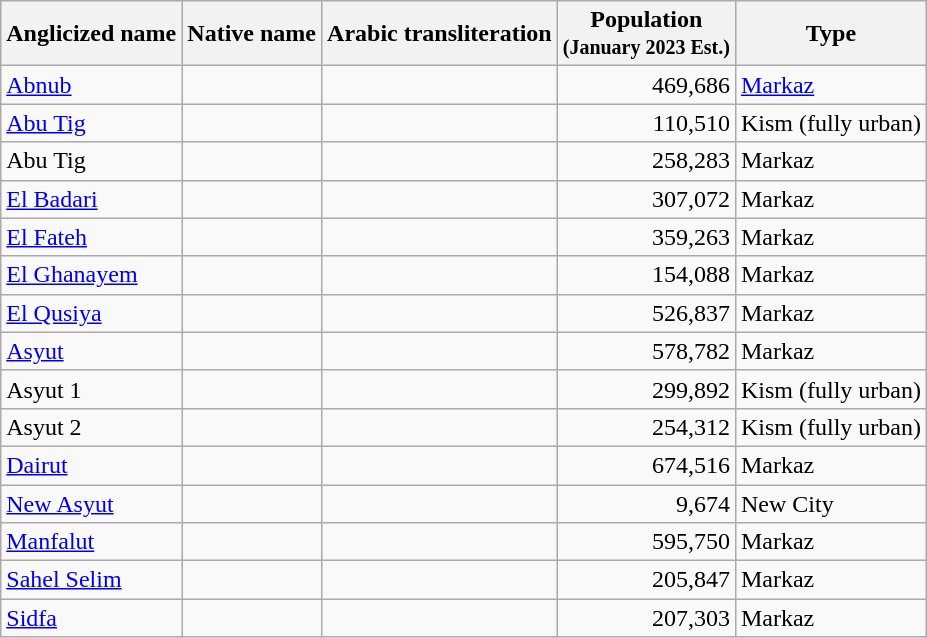<table class="sortable wikitable plainrowheaders">
<tr>
<th>Anglicized name</th>
<th>Native name</th>
<th>Arabic transliteration</th>
<th>Population<br><small>(January 2023 Est.)</small></th>
<th>Type</th>
</tr>
<tr>
<td><a href='#'>Abnub</a></td>
<td style="text-align:right;"></td>
<td></td>
<td style="text-align:right;">469,686</td>
<td><a href='#'>Markaz</a></td>
</tr>
<tr>
<td><a href='#'>Abu Tig</a></td>
<td style="text-align:right;"></td>
<td></td>
<td style="text-align:right;">110,510</td>
<td>Kism (fully urban)</td>
</tr>
<tr>
<td>Abu Tig</td>
<td style="text-align:right;"></td>
<td></td>
<td style="text-align:right;">258,283</td>
<td>Markaz</td>
</tr>
<tr>
<td><a href='#'>El Badari</a></td>
<td style="text-align:right;"></td>
<td></td>
<td style="text-align:right;">307,072</td>
<td>Markaz</td>
</tr>
<tr>
<td><a href='#'>El Fateh</a></td>
<td style="text-align:right;"></td>
<td></td>
<td style="text-align:right;">359,263</td>
<td>Markaz</td>
</tr>
<tr>
<td><a href='#'>El Ghanayem</a></td>
<td style="text-align:right;"></td>
<td></td>
<td style="text-align:right;">154,088</td>
<td>Markaz</td>
</tr>
<tr>
<td><a href='#'>El Qusiya</a></td>
<td style="text-align:right;"></td>
<td></td>
<td style="text-align:right;">526,837</td>
<td>Markaz</td>
</tr>
<tr>
<td><a href='#'>Asyut</a></td>
<td style="text-align:right;"></td>
<td></td>
<td style="text-align:right;">578,782</td>
<td>Markaz</td>
</tr>
<tr>
<td>Asyut 1</td>
<td style="text-align:right;"></td>
<td></td>
<td style="text-align:right;">299,892</td>
<td>Kism (fully urban)</td>
</tr>
<tr>
<td>Asyut 2</td>
<td style="text-align:right;"></td>
<td></td>
<td style="text-align:right;">254,312</td>
<td>Kism (fully urban)</td>
</tr>
<tr>
<td><a href='#'>Dairut</a></td>
<td style="text-align:right;"></td>
<td></td>
<td style="text-align:right;">674,516</td>
<td>Markaz</td>
</tr>
<tr>
<td><a href='#'>New Asyut</a></td>
<td style="text-align:right;"></td>
<td></td>
<td style="text-align:right;">9,674</td>
<td>New City</td>
</tr>
<tr>
<td><a href='#'>Manfalut</a></td>
<td style="text-align:right;"></td>
<td></td>
<td style="text-align:right;">595,750</td>
<td>Markaz</td>
</tr>
<tr>
<td><a href='#'>Sahel Selim</a></td>
<td style="text-align:right;"></td>
<td></td>
<td style="text-align:right;">205,847</td>
<td>Markaz</td>
</tr>
<tr>
<td><a href='#'>Sidfa</a></td>
<td style="text-align:right;"></td>
<td></td>
<td style="text-align:right;">207,303</td>
<td>Markaz</td>
</tr>
</table>
